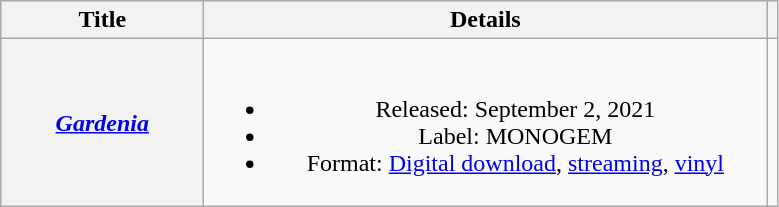<table class="wikitable plainrowheaders" style="text-align:center;">
<tr>
<th scope="col" style="width:08em;">Title</th>
<th scope="col" style="width:23em;">Details</th>
<th></th>
</tr>
<tr>
<th scope="row"><em><a href='#'>Gardenia</a></em></th>
<td><br><ul><li>Released: September 2, 2021</li><li>Label: MONOGEM</li><li>Format: <a href='#'>Digital download</a>, <a href='#'>streaming</a>, <a href='#'>vinyl</a></li></ul></td>
<td></td>
</tr>
</table>
